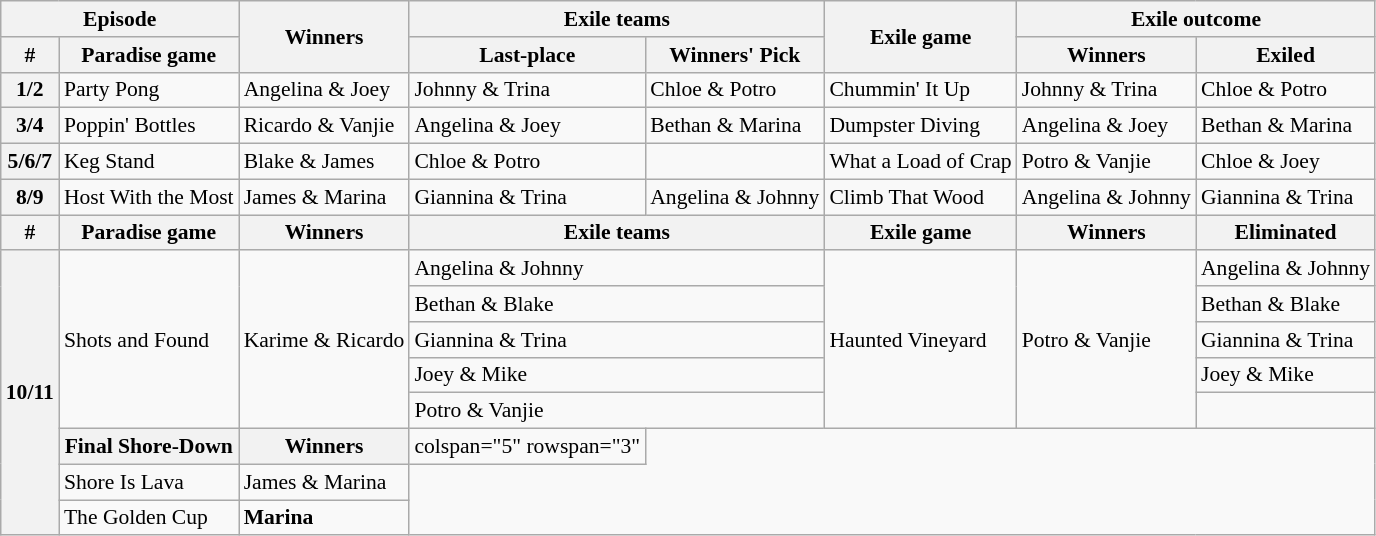<table class="wikitable" style="font-size:90%; white-space:nowrap">
<tr>
<th colspan=2>Episode</th>
<th rowspan=2>Winners</th>
<th colspan=2>Exile teams</th>
<th rowspan=2>Exile game</th>
<th colspan=2>Exile outcome</th>
</tr>
<tr>
<th>#</th>
<th>Paradise game</th>
<th>Last-place</th>
<th>Winners' Pick</th>
<th>Winners</th>
<th>Exiled</th>
</tr>
<tr>
<th>1/2</th>
<td>Party Pong</td>
<td>Angelina & Joey</td>
<td>Johnny & Trina</td>
<td>Chloe & Potro</td>
<td>Chummin' It Up</td>
<td>Johnny & Trina</td>
<td>Chloe & Potro</td>
</tr>
<tr>
<th>3/4</th>
<td>Poppin' Bottles</td>
<td>Ricardo & Vanjie</td>
<td>Angelina & Joey</td>
<td>Bethan & Marina</td>
<td>Dumpster Diving</td>
<td>Angelina & Joey</td>
<td>Bethan & Marina</td>
</tr>
<tr>
<th>5/6/7</th>
<td>Keg Stand</td>
<td>Blake & James</td>
<td>Chloe & Potro</td>
<td></td>
<td>What a Load of Crap</td>
<td>Potro & Vanjie</td>
<td>Chloe & Joey</td>
</tr>
<tr>
<th>8/9</th>
<td>Host With the Most</td>
<td>James & Marina</td>
<td>Giannina & Trina</td>
<td>Angelina & Johnny</td>
<td>Climb That Wood</td>
<td>Angelina & Johnny</td>
<td>Giannina & Trina</td>
</tr>
<tr>
<th>#</th>
<th>Paradise game</th>
<th>Winners</th>
<th colspan=2>Exile teams</th>
<th>Exile game</th>
<th>Winners</th>
<th>Eliminated</th>
</tr>
<tr>
<th rowspan=8>10/11</th>
<td rowspan=5>Shots and Found</td>
<td rowspan=5>Karime & Ricardo</td>
<td colspan=2>Angelina & Johnny</td>
<td rowspan=5>Haunted Vineyard</td>
<td rowspan=5>Potro & Vanjie</td>
<td>Angelina & Johnny</td>
</tr>
<tr>
<td colspan=2>Bethan & Blake</td>
<td>Bethan & Blake</td>
</tr>
<tr>
<td colspan=2>Giannina & Trina</td>
<td>Giannina & Trina</td>
</tr>
<tr>
<td colspan=2>Joey & Mike</td>
<td>Joey & Mike</td>
</tr>
<tr>
<td colspan=2>Potro & Vanjie</td>
<td></td>
</tr>
<tr>
<th>Final Shore-Down</th>
<th>Winners</th>
<td>colspan="5" rowspan="3" </td>
</tr>
<tr>
<td>Shore Is Lava</td>
<td>James & Marina</td>
</tr>
<tr>
<td>The Golden Cup</td>
<td><strong>Marina</strong></td>
</tr>
</table>
